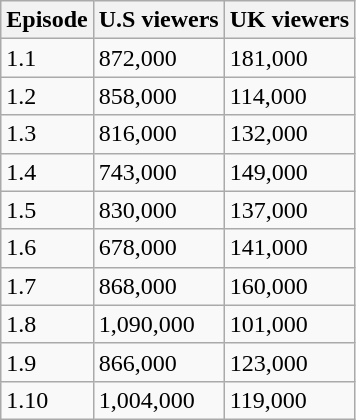<table class="wikitable sortable">
<tr>
<th>Episode</th>
<th>U.S viewers</th>
<th>UK viewers</th>
</tr>
<tr>
<td>1.1</td>
<td>872,000</td>
<td>181,000</td>
</tr>
<tr>
<td>1.2</td>
<td>858,000</td>
<td>114,000</td>
</tr>
<tr>
<td>1.3</td>
<td>816,000</td>
<td>132,000</td>
</tr>
<tr>
<td>1.4</td>
<td>743,000</td>
<td>149,000</td>
</tr>
<tr>
<td>1.5</td>
<td>830,000</td>
<td>137,000</td>
</tr>
<tr>
<td>1.6</td>
<td>678,000</td>
<td>141,000</td>
</tr>
<tr>
<td>1.7</td>
<td>868,000</td>
<td>160,000</td>
</tr>
<tr>
<td>1.8</td>
<td>1,090,000</td>
<td>101,000</td>
</tr>
<tr>
<td>1.9</td>
<td>866,000</td>
<td>123,000</td>
</tr>
<tr>
<td>1.10</td>
<td>1,004,000</td>
<td>119,000</td>
</tr>
</table>
